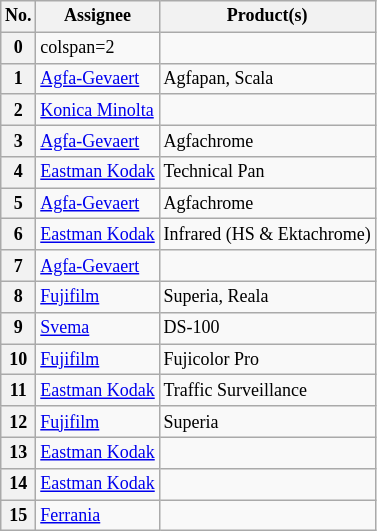<table class="wikitable" style="font-size:75%;text-align:left;">
<tr>
<th>No.</th>
<th>Assignee</th>
<th>Product(s)</th>
</tr>
<tr>
<th>0</th>
<td>colspan=2 </td>
</tr>
<tr>
<th>1</th>
<td><a href='#'>Agfa-Gevaert</a></td>
<td>Agfapan, Scala</td>
</tr>
<tr>
<th>2</th>
<td><a href='#'>Konica Minolta</a></td>
<td></td>
</tr>
<tr>
<th>3</th>
<td><a href='#'>Agfa-Gevaert</a></td>
<td>Agfachrome</td>
</tr>
<tr>
<th>4</th>
<td><a href='#'>Eastman Kodak</a></td>
<td>Technical Pan</td>
</tr>
<tr>
<th>5</th>
<td><a href='#'>Agfa-Gevaert</a></td>
<td>Agfachrome</td>
</tr>
<tr>
<th>6</th>
<td><a href='#'>Eastman Kodak</a></td>
<td>Infrared (HS & Ektachrome)</td>
</tr>
<tr>
<th>7</th>
<td><a href='#'>Agfa-Gevaert</a></td>
<td></td>
</tr>
<tr>
<th>8</th>
<td><a href='#'>Fujifilm</a></td>
<td>Superia, Reala</td>
</tr>
<tr>
<th>9</th>
<td><a href='#'>Svema</a></td>
<td>DS-100</td>
</tr>
<tr>
<th>10</th>
<td><a href='#'>Fujifilm</a></td>
<td>Fujicolor Pro</td>
</tr>
<tr>
<th>11</th>
<td><a href='#'>Eastman Kodak</a></td>
<td>Traffic Surveillance</td>
</tr>
<tr>
<th>12</th>
<td><a href='#'>Fujifilm</a></td>
<td>Superia</td>
</tr>
<tr>
<th>13</th>
<td><a href='#'>Eastman Kodak</a></td>
<td></td>
</tr>
<tr>
<th>14</th>
<td><a href='#'>Eastman Kodak</a></td>
<td></td>
</tr>
<tr>
<th>15</th>
<td><a href='#'>Ferrania</a></td>
<td></td>
</tr>
</table>
